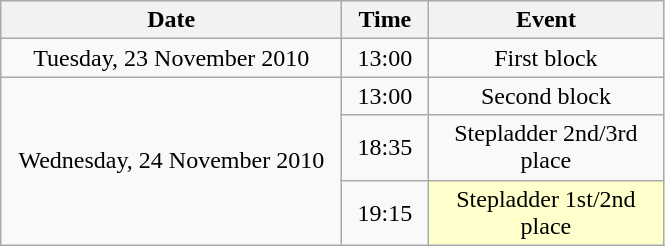<table class = "wikitable" style="text-align:center;">
<tr>
<th width=220>Date</th>
<th width=50>Time</th>
<th width=150>Event</th>
</tr>
<tr>
<td>Tuesday, 23 November 2010</td>
<td>13:00</td>
<td>First block</td>
</tr>
<tr>
<td rowspan=3>Wednesday, 24 November 2010</td>
<td>13:00</td>
<td>Second block</td>
</tr>
<tr>
<td>18:35</td>
<td>Stepladder 2nd/3rd place</td>
</tr>
<tr>
<td>19:15</td>
<td bgcolor=ffffcc>Stepladder 1st/2nd place</td>
</tr>
</table>
